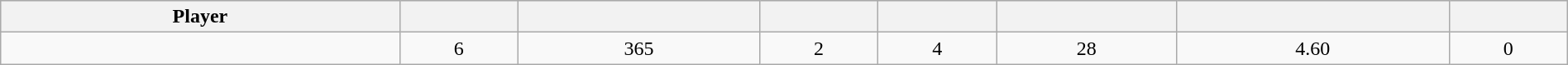<table class="wikitable sortable" style="width:100%;">
<tr style="text-align:center; background:#ddd;">
<th>Player</th>
<th></th>
<th></th>
<th></th>
<th></th>
<th></th>
<th></th>
<th></th>
</tr>
<tr align=center>
<td></td>
<td>6</td>
<td>365</td>
<td>2</td>
<td>4</td>
<td>28</td>
<td>4.60</td>
<td>0</td>
</tr>
</table>
